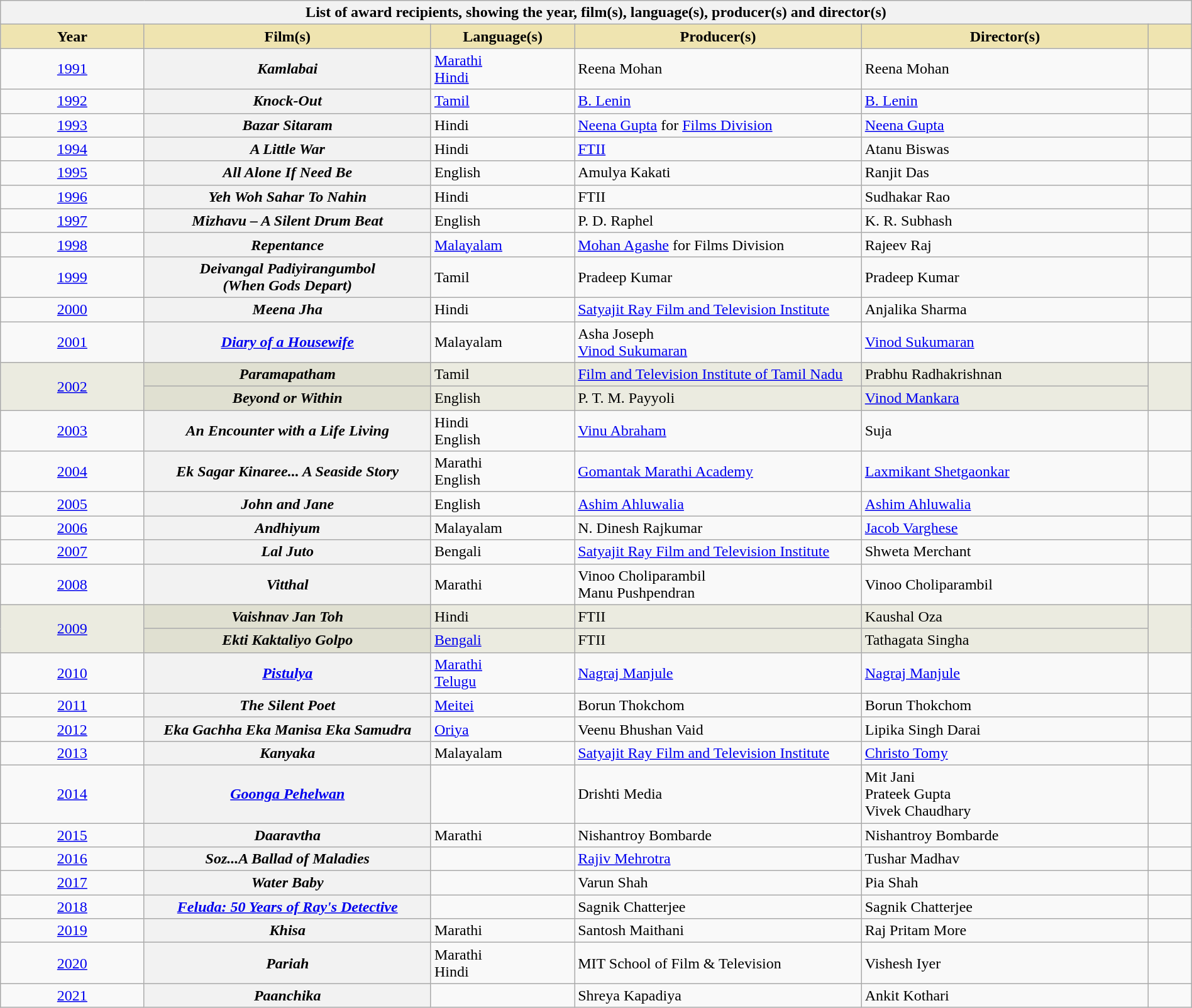<table class="wikitable sortable plainrowheaders" style="width:100%">
<tr>
<th colspan="6">List of award recipients, showing the year, film(s), language(s), producer(s) and director(s)</th>
</tr>
<tr>
<th scope="col" style="background-color:#EFE4B0;width:10%;">Year</th>
<th scope="col" style="background-color:#EFE4B0;width:20%;">Film(s)</th>
<th scope="col" style="background-color:#EFE4B0;width:10%;">Language(s)</th>
<th scope="col" style="background-color:#EFE4B0;width:20%;">Producer(s)</th>
<th scope="col" style="background-color:#EFE4B0;width:20%;">Director(s)</th>
<th scope="col" style="background-color:#EFE4B0;width:3%;" class="unsortable"></th>
</tr>
<tr>
<td align="center"><a href='#'>1991<br></a></td>
<th scope="row"><em>Kamlabai</em></th>
<td><a href='#'>Marathi</a><br><a href='#'>Hindi</a></td>
<td>Reena Mohan</td>
<td>Reena Mohan</td>
<td align="center"></td>
</tr>
<tr>
<td align="center"><a href='#'>1992<br></a></td>
<th scope="row"><em>Knock-Out</em></th>
<td><a href='#'>Tamil</a></td>
<td><a href='#'>B. Lenin</a></td>
<td><a href='#'>B. Lenin</a></td>
<td align="center"></td>
</tr>
<tr>
<td align="center"><a href='#'>1993<br></a></td>
<th scope="row"><em>Bazar Sitaram</em></th>
<td>Hindi</td>
<td><a href='#'>Neena Gupta</a> for <a href='#'>Films Division</a></td>
<td><a href='#'>Neena Gupta</a></td>
<td align="center"></td>
</tr>
<tr>
<td align="center"><a href='#'>1994<br></a></td>
<th scope="row"><em>A Little War</em></th>
<td>Hindi</td>
<td><a href='#'>FTII</a></td>
<td>Atanu Biswas</td>
<td align="center"></td>
</tr>
<tr>
<td align="center"><a href='#'>1995<br></a></td>
<th scope="row"><em>All Alone If Need Be</em></th>
<td>English</td>
<td>Amulya Kakati</td>
<td>Ranjit Das</td>
<td align="center"></td>
</tr>
<tr>
<td align="center"><a href='#'>1996<br></a></td>
<th scope="row"><em>Yeh Woh Sahar To Nahin</em></th>
<td>Hindi</td>
<td>FTII</td>
<td>Sudhakar Rao</td>
<td align="center"></td>
</tr>
<tr>
<td align="center"><a href='#'>1997<br></a></td>
<th scope="row"><em>Mizhavu – A Silent Drum Beat</em></th>
<td>English</td>
<td>P. D. Raphel</td>
<td>K. R. Subhash</td>
<td align="center"></td>
</tr>
<tr>
<td align="center"><a href='#'>1998<br></a></td>
<th scope="row"><em>Repentance</em></th>
<td><a href='#'>Malayalam</a></td>
<td><a href='#'>Mohan Agashe</a> for Films Division</td>
<td>Rajeev Raj</td>
<td align="center"></td>
</tr>
<tr>
<td align="center"><a href='#'>1999<br></a></td>
<th scope="row"><em>Deivangal Padiyirangumbol<br>(When Gods Depart)</em></th>
<td>Tamil</td>
<td>Pradeep Kumar</td>
<td>Pradeep Kumar</td>
<td align="center"></td>
</tr>
<tr>
<td align="center"><a href='#'>2000<br></a></td>
<th scope="row"><em>Meena Jha</em></th>
<td>Hindi</td>
<td><a href='#'>Satyajit Ray Film and Television Institute</a></td>
<td>Anjalika Sharma</td>
<td align="center"></td>
</tr>
<tr>
<td align="center"><a href='#'>2001<br></a></td>
<th scope="row"><em><a href='#'>Diary of a Housewife</a></em></th>
<td>Malayalam</td>
<td>Asha Joseph<br><a href='#'>Vinod Sukumaran</a></td>
<td><a href='#'>Vinod Sukumaran</a></td>
<td align="center"></td>
</tr>
<tr style="background-color:#EBEBE0">
<td align="center" rowspan="2"><a href='#'>2002<br></a></td>
<th scope="row" style="background-color:#E0E0D1"><em>Paramapatham</em></th>
<td>Tamil</td>
<td><a href='#'>Film and Television Institute of Tamil Nadu</a></td>
<td>Prabhu Radhakrishnan</td>
<td align="center" rowspan="2"></td>
</tr>
<tr style="background-color:#EBEBE0">
<th scope="row" style="background-color:#E0E0D1"><em>Beyond or Within</em></th>
<td>English</td>
<td>P. T. M. Payyoli</td>
<td><a href='#'>Vinod Mankara</a></td>
</tr>
<tr>
<td align="center"><a href='#'>2003<br></a></td>
<th scope="row"><em>An Encounter with a Life Living</em></th>
<td>Hindi<br>English</td>
<td><a href='#'>Vinu Abraham</a></td>
<td>Suja</td>
<td align="center"></td>
</tr>
<tr>
<td align="center"><a href='#'>2004<br></a></td>
<th scope="row"><em>Ek Sagar Kinaree... A Seaside Story</em></th>
<td>Marathi<br>English</td>
<td><a href='#'>Gomantak Marathi Academy</a></td>
<td><a href='#'>Laxmikant Shetgaonkar</a></td>
<td align="center"></td>
</tr>
<tr>
<td align="center"><a href='#'>2005<br></a></td>
<th scope="row"><em>John and Jane</em></th>
<td>English</td>
<td><a href='#'>Ashim Ahluwalia</a></td>
<td><a href='#'>Ashim Ahluwalia</a></td>
<td align="center"></td>
</tr>
<tr>
<td align="center"><a href='#'>2006<br></a></td>
<th scope="row"><em>Andhiyum</em></th>
<td>Malayalam</td>
<td>N. Dinesh Rajkumar</td>
<td><a href='#'>Jacob Varghese</a></td>
<td align="center"></td>
</tr>
<tr>
<td align="center"><a href='#'>2007<br></a></td>
<th scope="row"><em>Lal Juto</em></th>
<td>Bengali</td>
<td><a href='#'>Satyajit Ray Film and Television Institute</a></td>
<td>Shweta Merchant</td>
<td align="center"></td>
</tr>
<tr>
<td align="center"><a href='#'>2008<br></a></td>
<th scope="row"><em>Vitthal</em></th>
<td>Marathi</td>
<td>Vinoo Choliparambil<br>Manu Pushpendran</td>
<td>Vinoo Choliparambil</td>
<td align="center"></td>
</tr>
<tr style="background-color:#EBEBE0">
<td align="center" rowspan="2"><a href='#'>2009<br></a></td>
<th scope="row" style="background-color:#E0E0D1"><em>Vaishnav Jan Toh</em></th>
<td>Hindi</td>
<td>FTII</td>
<td>Kaushal Oza</td>
<td align="center" rowspan="2"></td>
</tr>
<tr style="background-color:#EBEBE0">
<th scope="row" style="background-color:#E0E0D1"><em>Ekti Kaktaliyo Golpo</em></th>
<td><a href='#'>Bengali</a></td>
<td>FTII</td>
<td>Tathagata Singha</td>
</tr>
<tr>
<td align="center"><a href='#'>2010<br></a></td>
<th scope="row"><em><a href='#'>Pistulya</a></em></th>
<td><a href='#'>Marathi</a><br><a href='#'>Telugu</a></td>
<td><a href='#'>Nagraj Manjule</a></td>
<td><a href='#'>Nagraj Manjule</a></td>
<td align="center"></td>
</tr>
<tr>
<td align="center"><a href='#'>2011<br></a></td>
<th scope="row"><em>The Silent Poet</em></th>
<td><a href='#'>Meitei</a></td>
<td>Borun Thokchom</td>
<td>Borun Thokchom</td>
<td align="center"></td>
</tr>
<tr>
<td align="center"><a href='#'>2012<br></a></td>
<th scope="row"><em>Eka Gachha Eka Manisa Eka Samudra</em></th>
<td><a href='#'>Oriya</a></td>
<td>Veenu Bhushan Vaid</td>
<td>Lipika Singh Darai</td>
<td align="center"></td>
</tr>
<tr>
<td align="center"><a href='#'>2013<br></a></td>
<th scope="row"><em>Kanyaka</em></th>
<td>Malayalam</td>
<td><a href='#'>Satyajit Ray Film and Television Institute</a></td>
<td><a href='#'>Christo Tomy</a></td>
<td align="center"></td>
</tr>
<tr>
<td align="center"><a href='#'>2014<br></a></td>
<th scope="row"><em><a href='#'>Goonga Pehelwan</a></em></th>
<td></td>
<td>Drishti Media</td>
<td>Mit Jani<br>Prateek Gupta<br>Vivek Chaudhary</td>
<td align="center"></td>
</tr>
<tr>
<td align="center"><a href='#'>2015<br></a></td>
<th scope="row"><em>Daaravtha</em></th>
<td>Marathi</td>
<td>Nishantroy Bombarde</td>
<td>Nishantroy Bombarde</td>
<td align="center"></td>
</tr>
<tr>
<td align="center"><a href='#'>2016<br></a></td>
<th scope="row"><em>Soz...A Ballad of Maladies</em></th>
<td></td>
<td><a href='#'>Rajiv Mehrotra</a></td>
<td>Tushar Madhav</td>
<td align="center"></td>
</tr>
<tr>
<td align="center"><a href='#'>2017<br></a></td>
<th scope="row"><em>Water Baby</em></th>
<td></td>
<td>Varun Shah</td>
<td>Pia Shah</td>
<td align="center"></td>
</tr>
<tr>
<td align="center"><a href='#'>2018<br></a></td>
<th scope="row"><em><a href='#'>Feluda: 50 Years of Ray's Detective</a></em></th>
<td></td>
<td>Sagnik Chatterjee</td>
<td>Sagnik Chatterjee</td>
<td align="center"></td>
</tr>
<tr>
<td align="center"><a href='#'>2019<br></a></td>
<th scope="row"><em>Khisa</em></th>
<td>Marathi</td>
<td>Santosh Maithani</td>
<td>Raj Pritam More</td>
<td align="center"></td>
</tr>
<tr>
<td align="center"><a href='#'>2020<br></a></td>
<th scope="row"><em>Pariah</em></th>
<td> Marathi<br> Hindi</td>
<td>MIT School of Film & Television</td>
<td>Vishesh Iyer</td>
<td align="center"></td>
</tr>
<tr>
<td align="center"><a href='#'>2021<br></a></td>
<th scope="row"><em>Paanchika</em></th>
<td></td>
<td>Shreya Kapadiya</td>
<td>Ankit Kothari</td>
<td align="center"></td>
</tr>
</table>
